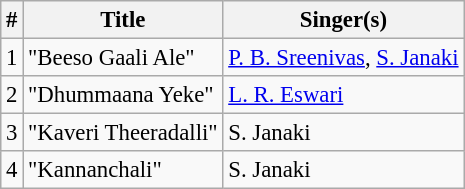<table class="wikitable" style="font-size:95%;">
<tr>
<th>#</th>
<th>Title</th>
<th>Singer(s)</th>
</tr>
<tr>
<td>1</td>
<td>"Beeso Gaali Ale"</td>
<td><a href='#'>P. B. Sreenivas</a>, <a href='#'>S. Janaki</a></td>
</tr>
<tr>
<td>2</td>
<td>"Dhummaana Yeke"</td>
<td><a href='#'>L. R. Eswari</a></td>
</tr>
<tr>
<td>3</td>
<td>"Kaveri Theeradalli"</td>
<td>S. Janaki</td>
</tr>
<tr>
<td>4</td>
<td>"Kannanchali"</td>
<td>S. Janaki</td>
</tr>
</table>
